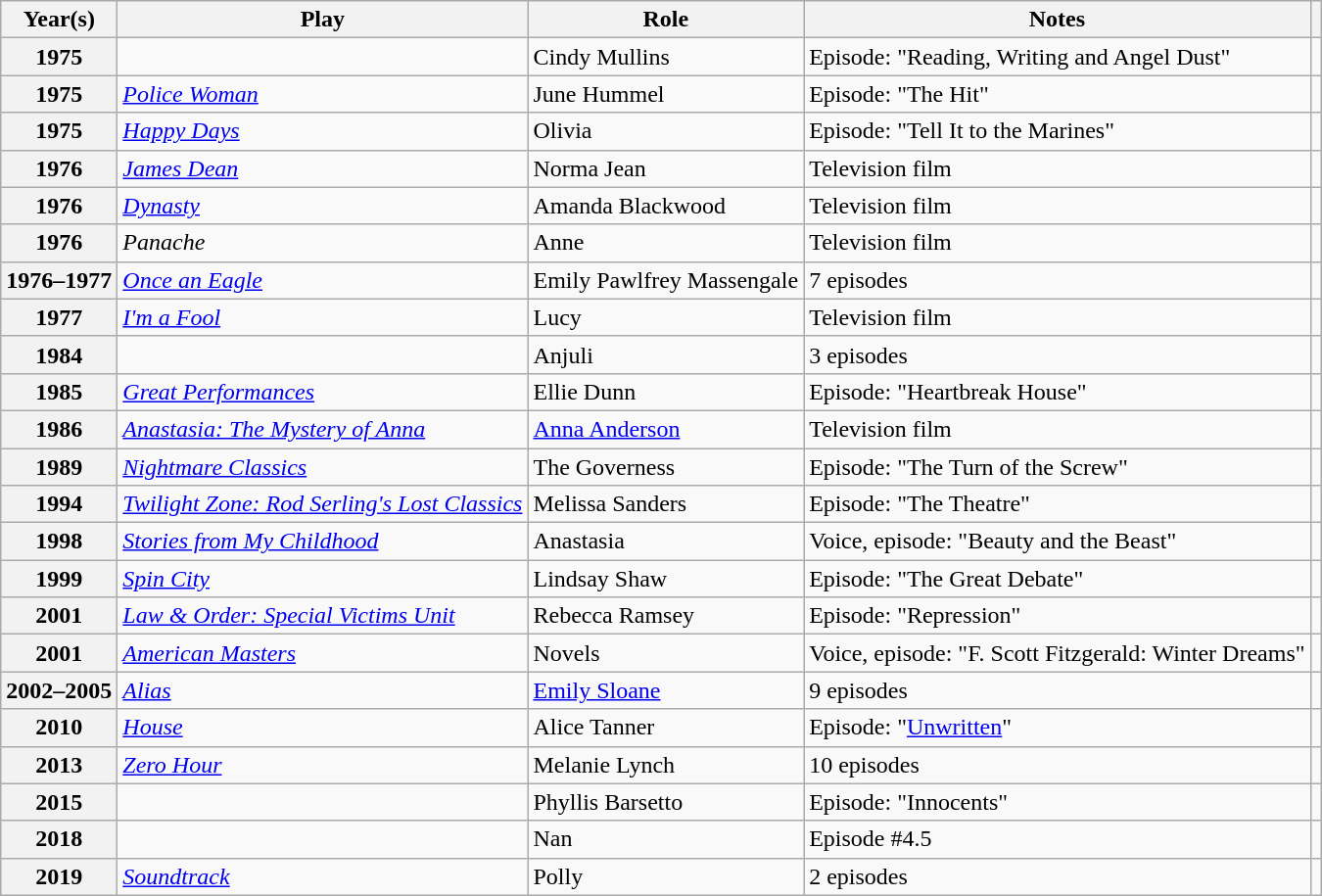<table class="wikitable plainrowheaders sortable" style="margin-right: 0;">
<tr>
<th scope="col">Year(s)</th>
<th scope="col">Play</th>
<th scope="col">Role</th>
<th scope="col">Notes</th>
<th scope="col" class="unsortable"></th>
</tr>
<tr>
<th scope="row">1975</th>
<td><em></em></td>
<td>Cindy Mullins</td>
<td>Episode: "Reading, Writing and Angel Dust"</td>
<td align=center></td>
</tr>
<tr>
<th scope="row">1975</th>
<td><em><a href='#'>Police Woman</a></em></td>
<td>June Hummel</td>
<td>Episode: "The Hit"</td>
<td align=center></td>
</tr>
<tr>
<th scope="row">1975</th>
<td><em><a href='#'>Happy Days</a></em></td>
<td>Olivia</td>
<td>Episode: "Tell It to the Marines"</td>
<td align=center></td>
</tr>
<tr>
<th scope="row">1976</th>
<td><em><a href='#'>James Dean</a></em></td>
<td>Norma Jean</td>
<td>Television film</td>
<td align=center></td>
</tr>
<tr>
<th scope="row">1976</th>
<td><em><a href='#'>Dynasty</a></em></td>
<td>Amanda Blackwood</td>
<td>Television film</td>
<td align=center></td>
</tr>
<tr>
<th scope="row">1976</th>
<td><em>Panache</em></td>
<td>Anne</td>
<td>Television film</td>
<td align=center></td>
</tr>
<tr>
<th scope="row">1976–1977</th>
<td><em><a href='#'>Once an Eagle</a></em></td>
<td>Emily Pawlfrey Massengale</td>
<td>7 episodes</td>
<td align=center></td>
</tr>
<tr>
<th scope="row">1977</th>
<td><em><a href='#'>I'm a Fool</a></em></td>
<td>Lucy</td>
<td>Television film</td>
<td align=center></td>
</tr>
<tr>
<th scope="row">1984</th>
<td><em></em></td>
<td>Anjuli</td>
<td>3 episodes</td>
<td align=center></td>
</tr>
<tr>
<th scope="row">1985</th>
<td><em><a href='#'>Great Performances</a></em></td>
<td>Ellie Dunn</td>
<td>Episode: "Heartbreak House"</td>
<td align=center></td>
</tr>
<tr>
<th scope="row">1986</th>
<td><em><a href='#'>Anastasia: The Mystery of Anna</a></em></td>
<td><a href='#'>Anna Anderson</a></td>
<td>Television film</td>
<td align=center></td>
</tr>
<tr>
<th scope="row">1989</th>
<td><em><a href='#'>Nightmare Classics</a></em></td>
<td>The Governess</td>
<td>Episode: "The Turn of the Screw"</td>
<td align=center></td>
</tr>
<tr>
<th scope="row">1994</th>
<td><em><a href='#'>Twilight Zone: Rod Serling's Lost Classics</a></em></td>
<td>Melissa Sanders</td>
<td>Episode: "The Theatre"</td>
<td align=center></td>
</tr>
<tr>
<th scope="row">1998</th>
<td><em><a href='#'>Stories from My Childhood</a></em></td>
<td>Anastasia</td>
<td>Voice, episode: "Beauty and the Beast"</td>
<td align=center></td>
</tr>
<tr>
<th scope="row">1999</th>
<td><em><a href='#'>Spin City</a></em></td>
<td>Lindsay Shaw</td>
<td>Episode: "The Great Debate"</td>
<td align=center></td>
</tr>
<tr>
<th scope="row">2001</th>
<td><em><a href='#'>Law & Order: Special Victims Unit</a></em></td>
<td>Rebecca Ramsey</td>
<td>Episode: "Repression"</td>
<td align=center></td>
</tr>
<tr>
<th scope="row">2001</th>
<td><em><a href='#'>American Masters</a></em></td>
<td>Novels</td>
<td>Voice, episode: "F. Scott Fitzgerald: Winter Dreams"</td>
<td align=center></td>
</tr>
<tr>
<th scope="row">2002–2005</th>
<td><em><a href='#'>Alias</a></em></td>
<td><a href='#'>Emily Sloane</a></td>
<td>9 episodes</td>
<td align=center></td>
</tr>
<tr>
<th scope="row">2010</th>
<td><em><a href='#'>House</a></em></td>
<td>Alice Tanner</td>
<td>Episode: "<a href='#'>Unwritten</a>"</td>
<td align=center></td>
</tr>
<tr>
<th scope="row">2013</th>
<td><em><a href='#'>Zero Hour</a></em></td>
<td>Melanie Lynch</td>
<td>10 episodes</td>
<td align=center></td>
</tr>
<tr>
<th scope="row">2015</th>
<td><em></em></td>
<td>Phyllis Barsetto</td>
<td>Episode: "Innocents"</td>
<td align=center></td>
</tr>
<tr>
<th scope="row">2018</th>
<td><em></em></td>
<td>Nan</td>
<td>Episode #4.5</td>
<td align=center></td>
</tr>
<tr>
<th scope="row">2019</th>
<td><em><a href='#'>Soundtrack</a></em></td>
<td>Polly</td>
<td>2 episodes</td>
<td align=center></td>
</tr>
</table>
